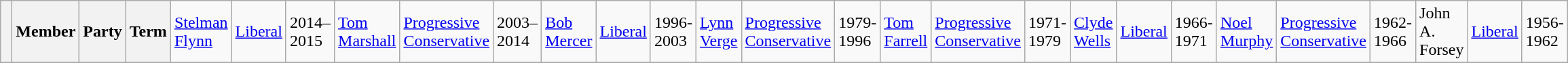<table class="wikitable">
<tr>
<th> </th>
<th>Member</th>
<th>Party</th>
<th>Term<br></th>
<td><a href='#'>Stelman Flynn</a></td>
<td><a href='#'>Liberal</a></td>
<td>2014–2015<br></td>
<td><a href='#'>Tom Marshall</a></td>
<td><a href='#'>Progressive Conservative</a></td>
<td>2003–2014<br></td>
<td><a href='#'>Bob Mercer</a></td>
<td><a href='#'>Liberal</a></td>
<td>1996-2003<br></td>
<td><a href='#'>Lynn Verge</a></td>
<td><a href='#'>Progressive Conservative</a></td>
<td>1979-1996<br></td>
<td><a href='#'>Tom Farrell</a></td>
<td><a href='#'>Progressive Conservative</a></td>
<td>1971-1979<br></td>
<td><a href='#'>Clyde Wells</a></td>
<td><a href='#'>Liberal</a></td>
<td>1966-1971<br></td>
<td><a href='#'>Noel Murphy</a></td>
<td><a href='#'>Progressive Conservative</a></td>
<td>1962-1966<br></td>
<td>John A. Forsey</td>
<td><a href='#'>Liberal</a></td>
<td>1956-1962</td>
</tr>
<tr>
</tr>
</table>
